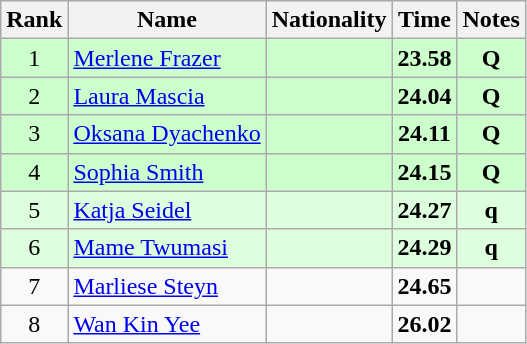<table class="wikitable sortable" style="text-align:center">
<tr>
<th>Rank</th>
<th>Name</th>
<th>Nationality</th>
<th>Time</th>
<th>Notes</th>
</tr>
<tr bgcolor=ccffcc>
<td>1</td>
<td align=left><a href='#'>Merlene Frazer</a></td>
<td align=left></td>
<td><strong>23.58</strong></td>
<td><strong>Q</strong></td>
</tr>
<tr bgcolor=ccffcc>
<td>2</td>
<td align=left><a href='#'>Laura Mascia</a></td>
<td align=left></td>
<td><strong>24.04</strong></td>
<td><strong>Q</strong></td>
</tr>
<tr bgcolor=ccffcc>
<td>3</td>
<td align=left><a href='#'>Oksana Dyachenko</a></td>
<td align=left></td>
<td><strong>24.11</strong></td>
<td><strong>Q</strong></td>
</tr>
<tr bgcolor=ccffcc>
<td>4</td>
<td align=left><a href='#'>Sophia Smith</a></td>
<td align=left></td>
<td><strong>24.15</strong></td>
<td><strong>Q</strong></td>
</tr>
<tr bgcolor=ddffdd>
<td>5</td>
<td align=left><a href='#'>Katja Seidel</a></td>
<td align=left></td>
<td><strong>24.27</strong></td>
<td><strong>q</strong></td>
</tr>
<tr bgcolor=ddffdd>
<td>6</td>
<td align=left><a href='#'>Mame Twumasi</a></td>
<td align=left></td>
<td><strong>24.29</strong></td>
<td><strong>q</strong></td>
</tr>
<tr>
<td>7</td>
<td align=left><a href='#'>Marliese Steyn</a></td>
<td align=left></td>
<td><strong>24.65</strong></td>
<td></td>
</tr>
<tr>
<td>8</td>
<td align=left><a href='#'>Wan Kin Yee</a></td>
<td align=left></td>
<td><strong>26.02</strong></td>
<td></td>
</tr>
</table>
